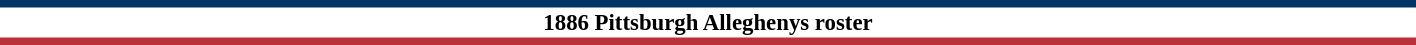<table class="toccolours" width=75% style="font-size: 95%;">
<tr align=center>
<th colspan="4"  style="background:#FFFFFF; border-top:#023465 5px solid; border-bottom:#ba313c 5px solid;">1886 Pittsburgh Alleghenys roster</th>
</tr>
<tr>
<td valign=top><br>



</td>
<td valign=top width=25%><br>







</td>
<td valign=top width=25%><br>



</td>
<td valign=top width=25%><br></td>
</tr>
</table>
